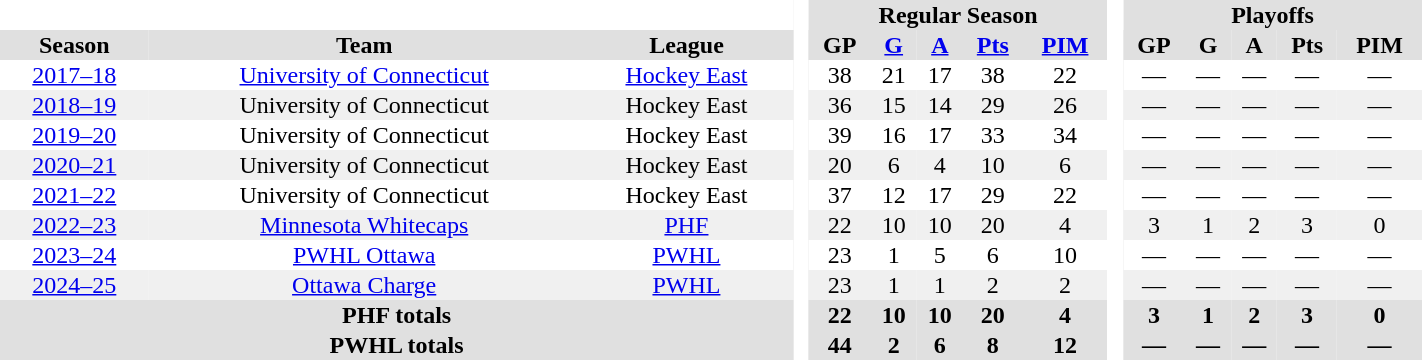<table border="0" cellpadding="1" cellspacing="0" style="text-align:center; width:75%">
<tr bgcolor="#e0e0e0">
<th colspan="3"  bgcolor="#ffffff"> </th>
<th rowspan="99" bgcolor="#ffffff"> </th>
<th colspan="5">Regular Season</th>
<th rowspan="99" bgcolor="#ffffff"> </th>
<th colspan="5">Playoffs</th>
</tr>
<tr bgcolor="#e0e0e0">
<th>Season</th>
<th>Team</th>
<th>League</th>
<th>GP</th>
<th><a href='#'>G</a></th>
<th><a href='#'>A</a></th>
<th><a href='#'>Pts</a></th>
<th><a href='#'>PIM</a></th>
<th>GP</th>
<th>G</th>
<th>A</th>
<th>Pts</th>
<th>PIM</th>
</tr>
<tr>
<td><a href='#'>2017–18</a></td>
<td><a href='#'>University of Connecticut</a></td>
<td><a href='#'>Hockey East</a></td>
<td>38</td>
<td>21</td>
<td>17</td>
<td>38</td>
<td>22</td>
<td>—</td>
<td>—</td>
<td>—</td>
<td>—</td>
<td>—</td>
</tr>
<tr bgcolor="#f0f0f0">
<td><a href='#'>2018–19</a></td>
<td>University of Connecticut</td>
<td>Hockey East</td>
<td>36</td>
<td>15</td>
<td>14</td>
<td>29</td>
<td>26</td>
<td>—</td>
<td>—</td>
<td>—</td>
<td>—</td>
<td>—</td>
</tr>
<tr>
<td><a href='#'>2019–20</a></td>
<td>University of Connecticut</td>
<td>Hockey East</td>
<td>39</td>
<td>16</td>
<td>17</td>
<td>33</td>
<td>34</td>
<td>—</td>
<td>—</td>
<td>—</td>
<td>—</td>
<td>—</td>
</tr>
<tr bgcolor="#f0f0f0">
<td><a href='#'>2020–21</a></td>
<td>University of Connecticut</td>
<td>Hockey East</td>
<td>20</td>
<td>6</td>
<td>4</td>
<td>10</td>
<td>6</td>
<td>—</td>
<td>—</td>
<td>—</td>
<td>—</td>
<td>—</td>
</tr>
<tr>
<td><a href='#'>2021–22</a></td>
<td>University of Connecticut</td>
<td>Hockey East</td>
<td>37</td>
<td>12</td>
<td>17</td>
<td>29</td>
<td>22</td>
<td>—</td>
<td>—</td>
<td>—</td>
<td>—</td>
<td>—</td>
</tr>
<tr bgcolor="#f0f0f0">
<td><a href='#'>2022–23</a></td>
<td><a href='#'>Minnesota Whitecaps</a></td>
<td><a href='#'>PHF</a></td>
<td>22</td>
<td>10</td>
<td>10</td>
<td>20</td>
<td>4</td>
<td>3</td>
<td>1</td>
<td>2</td>
<td>3</td>
<td>0</td>
</tr>
<tr>
<td><a href='#'>2023–24</a></td>
<td><a href='#'>PWHL Ottawa</a></td>
<td><a href='#'>PWHL</a></td>
<td>23</td>
<td>1</td>
<td>5</td>
<td>6</td>
<td>10</td>
<td>—</td>
<td>—</td>
<td>—</td>
<td>—</td>
<td>—</td>
</tr>
<tr bgcolor="#f0f0f0">
<td><a href='#'>2024–25</a></td>
<td><a href='#'>Ottawa Charge</a></td>
<td><a href='#'>PWHL</a></td>
<td>23</td>
<td>1</td>
<td>1</td>
<td>2</td>
<td>2</td>
<td>—</td>
<td>—</td>
<td>—</td>
<td>—</td>
<td>—</td>
</tr>
<tr bgcolor="#e0e0e0">
<th colspan="3">PHF totals</th>
<th>22</th>
<th>10</th>
<th>10</th>
<th>20</th>
<th>4</th>
<th>3</th>
<th>1</th>
<th>2</th>
<th>3</th>
<th>0</th>
</tr>
<tr bgcolor="#e0e0e0">
<th colspan="3">PWHL totals</th>
<th>44</th>
<th>2</th>
<th>6</th>
<th>8</th>
<th>12</th>
<th>—</th>
<th>—</th>
<th>—</th>
<th>—</th>
<th>—</th>
</tr>
</table>
